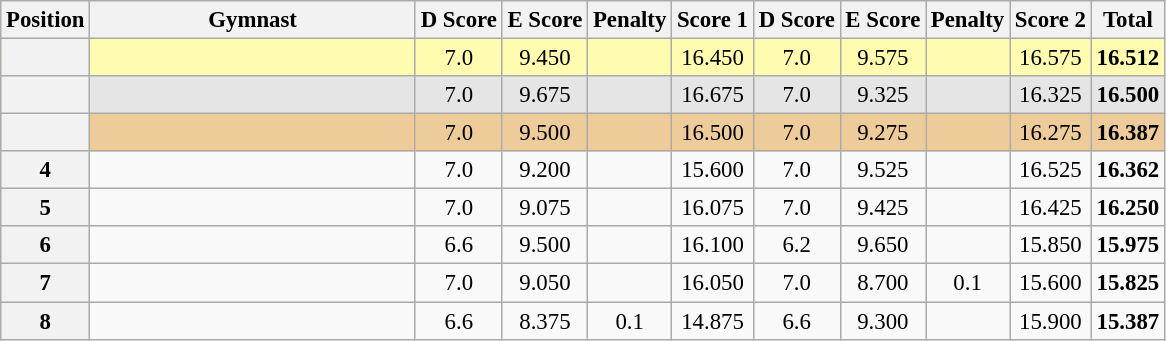<table class="wikitable sortable" style="text-align:center; font-size:95%">
<tr>
<th scope=col>Position</th>
<th scope=col width="210">Gymnast</th>
<th scope=col>D Score</th>
<th scope=col>E Score</th>
<th scope=col>Penalty</th>
<th scope=col>Score 1</th>
<th scope=col>D Score</th>
<th scope=col>E Score</th>
<th scope=col>Penalty</th>
<th scope=col>Score 2</th>
<th scope=col>Total</th>
</tr>
<tr bgcolor=fffcaf>
<th scope=row></th>
<td align="left"></td>
<td>7.0</td>
<td>9.450</td>
<td></td>
<td>16.450</td>
<td>7.0</td>
<td>9.575</td>
<td></td>
<td>16.575</td>
<td><strong>16.512</strong></td>
</tr>
<tr bgcolor=e5e5e5>
<th scope=row></th>
<td align="left"></td>
<td>7.0</td>
<td>9.675</td>
<td></td>
<td>16.675</td>
<td>7.0</td>
<td>9.325</td>
<td></td>
<td>16.325</td>
<td><strong>16.500</strong></td>
</tr>
<tr bgcolor=eecc99>
<th scope=row></th>
<td align="left"></td>
<td>7.0</td>
<td>9.500</td>
<td></td>
<td>16.500</td>
<td>7.0</td>
<td>9.275</td>
<td></td>
<td>16.275</td>
<td><strong>16.387</strong></td>
</tr>
<tr>
<th scope=row>4</th>
<td align="left"></td>
<td>7.0</td>
<td>9.200</td>
<td></td>
<td>15.600</td>
<td>7.0</td>
<td>9.525</td>
<td></td>
<td>16.525</td>
<td><strong>16.362</strong></td>
</tr>
<tr>
<th scope=row>5</th>
<td align="left"></td>
<td>7.0</td>
<td>9.075</td>
<td></td>
<td>16.075</td>
<td>7.0</td>
<td>9.425</td>
<td></td>
<td>16.425</td>
<td><strong>16.250</strong></td>
</tr>
<tr>
<th scope=row>6</th>
<td align="left"></td>
<td>6.6</td>
<td>9.500</td>
<td></td>
<td>16.100</td>
<td>6.2</td>
<td>9.650</td>
<td></td>
<td>15.850</td>
<td><strong>15.975</strong></td>
</tr>
<tr>
<th scope=row>7</th>
<td align="left"></td>
<td>7.0</td>
<td>9.050</td>
<td></td>
<td>16.050</td>
<td>7.0</td>
<td>8.700</td>
<td>0.1</td>
<td>15.600</td>
<td><strong>15.825</strong></td>
</tr>
<tr>
<th scope=row>8</th>
<td align="left"></td>
<td>6.6</td>
<td>8.375</td>
<td>0.1</td>
<td>14.875</td>
<td>6.6</td>
<td>9.300</td>
<td></td>
<td>15.900</td>
<td><strong>15.387</strong></td>
</tr>
</table>
